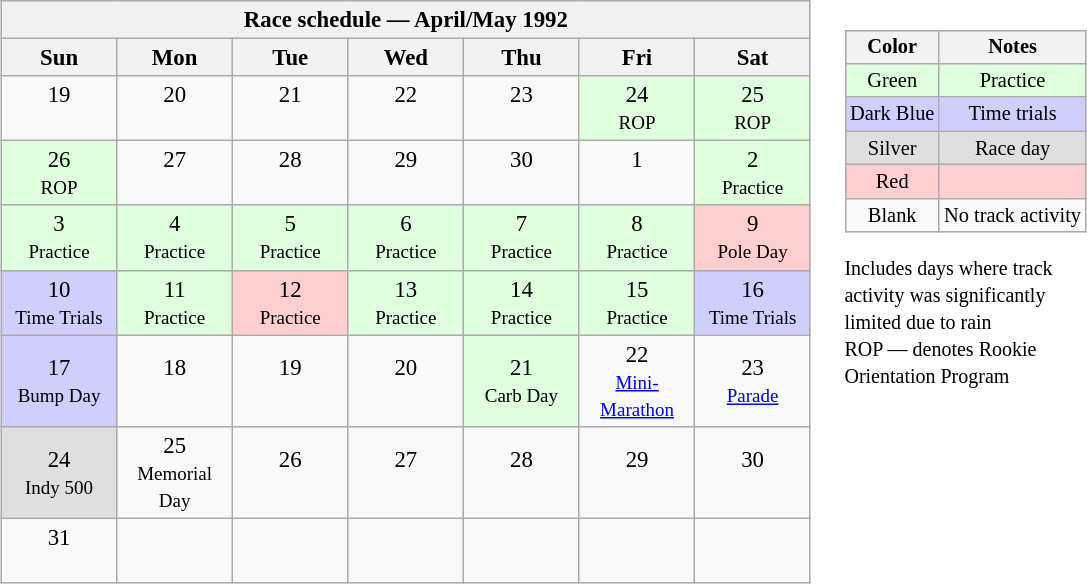<table>
<tr>
<td><br><table class="wikitable" style="text-align:center; font-size:95%">
<tr valign="top">
<th colspan=7>Race schedule — April/May 1992</th>
</tr>
<tr>
<th scope="col" width="70">Sun</th>
<th scope="col" width="70">Mon</th>
<th scope="col" width="70">Tue</th>
<th scope="col" width="70">Wed</th>
<th scope="col" width="70">Thu</th>
<th scope="col" width="70">Fri</th>
<th scope="col" width="70">Sat</th>
</tr>
<tr>
<td>19<br> </td>
<td>20<br> </td>
<td>21<br> </td>
<td>22<br> </td>
<td>23<br> </td>
<td style="background:#DFFFDF;">24<br><small>ROP</small></td>
<td style="background:#DFFFDF;">25<br><small>ROP</small></td>
</tr>
<tr>
<td style="background:#DFFFDF;">26<br><small>ROP</small></td>
<td>27<br> </td>
<td>28<br> </td>
<td>29<br> </td>
<td>30<br> </td>
<td>1<br> </td>
<td style="background:#DFFFDF;">2<br><small>Practice</small></td>
</tr>
<tr>
<td style="background:#DFFFDF;">3<br><small>Practice</small></td>
<td style="background:#DFFFDF;">4<br><small>Practice</small></td>
<td style="background:#DFFFDF;">5<br><small>Practice</small></td>
<td style="background:#DFFFDF;">6<br><small>Practice</small></td>
<td style="background:#DFFFDF;">7<br><small>Practice</small></td>
<td style="background:#DFFFDF;">8<br><small>Practice</small></td>
<td style="background:#FFCFCF;">9<br><small>Pole Day</small></td>
</tr>
<tr>
<td style="background:#CFCFFF;">10<br><small>Time Trials</small></td>
<td style="background:#DFFFDF;">11<br><small>Practice</small></td>
<td style="background:#FFCFCF;">12<br><small>Practice</small></td>
<td style="background:#DFFFDF;">13<br><small>Practice</small></td>
<td style="background:#DFFFDF;">14<br><small>Practice</small></td>
<td style="background:#DFFFDF;">15<br><small>Practice</small></td>
<td style="background:#CFCFFF;">16<br><small>Time Trials</small></td>
</tr>
<tr>
<td style="background:#CFCFFF;">17<br><small>Bump Day</small></td>
<td>18<br> </td>
<td>19<br> </td>
<td>20<br> </td>
<td style="background:#DFFFDF;">21<br><small>Carb Day</small></td>
<td>22<br><small><a href='#'>Mini-Marathon</a></small></td>
<td>23<br><small><a href='#'>Parade</a></small></td>
</tr>
<tr>
<td style="background:#DFDFDF;">24<br><small>Indy 500</small></td>
<td>25<br><small>Memorial Day</small></td>
<td>26<br> </td>
<td>27<br> </td>
<td>28<br> </td>
<td>29<br> </td>
<td>30<br> </td>
</tr>
<tr>
<td>31<br> </td>
<td> </td>
<td> </td>
<td> </td>
<td> </td>
<td> </td>
<td> </td>
</tr>
</table>
</td>
<td valign="top"><br><table>
<tr>
<td><br><table style="margin-right:0; font-size:85%; text-align:center;" class="wikitable">
<tr>
<th>Color</th>
<th>Notes</th>
</tr>
<tr style="background:#DFFFDF;">
<td>Green</td>
<td>Practice</td>
</tr>
<tr style="background:#CFCFFF;">
<td>Dark Blue</td>
<td>Time trials</td>
</tr>
<tr style="background:#DFDFDF;">
<td>Silver</td>
<td>Race day</td>
</tr>
<tr style="background:#FFCFCF;">
<td>Red</td>
<td></td>
</tr>
<tr>
<td>Blank</td>
<td>No track activity</td>
</tr>
</table>
 <small>Includes days where track<br>activity was significantly<br>limited due to rain</small><br><small>ROP — denotes Rookie<br>Orientation Program</small></td>
</tr>
</table>
</td>
</tr>
</table>
